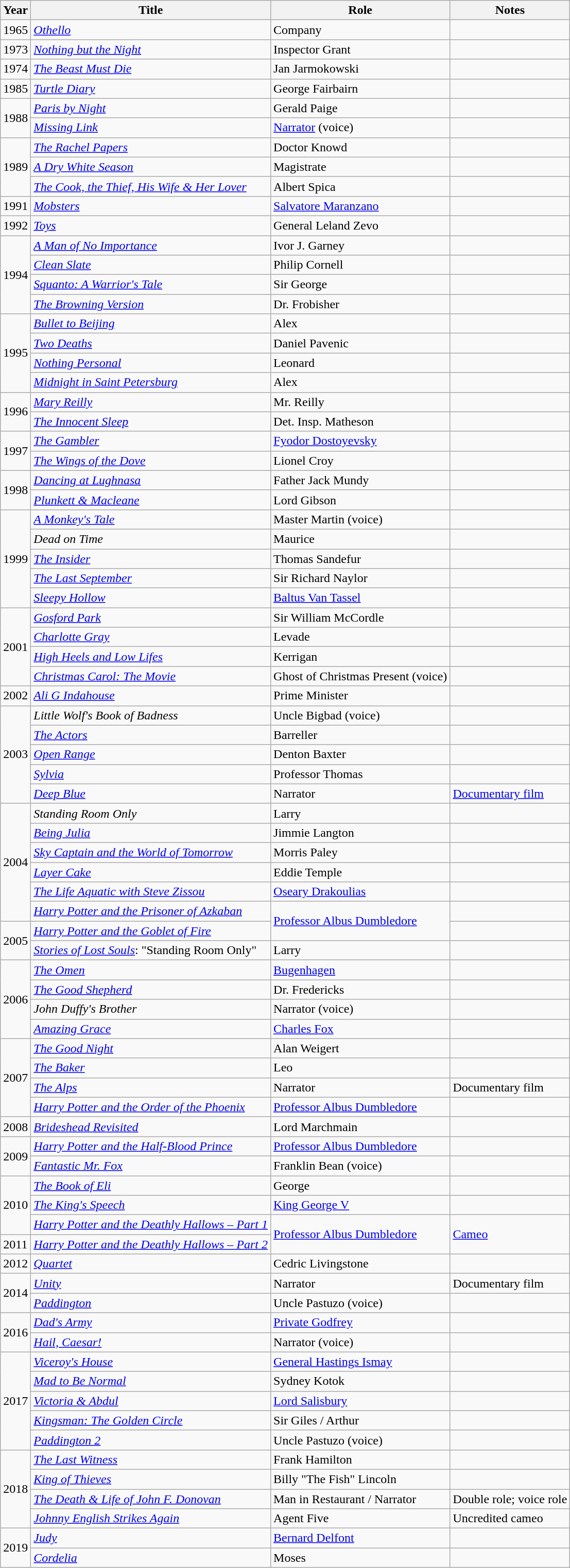<table class="wikitable sortable">
<tr>
<th>Year</th>
<th>Title</th>
<th>Role</th>
<th class=unsortable>Notes</th>
</tr>
<tr>
<td>1965</td>
<td><em><a href='#'>Othello</a></em></td>
<td>Company</td>
<td></td>
</tr>
<tr>
<td>1973</td>
<td><em><a href='#'>Nothing but the Night</a></em></td>
<td>Inspector Grant</td>
<td></td>
</tr>
<tr>
<td>1974</td>
<td><em><a href='#'>The Beast Must Die</a></em></td>
<td>Jan Jarmokowski</td>
<td></td>
</tr>
<tr>
<td>1985</td>
<td><em><a href='#'>Turtle Diary</a></em></td>
<td>George Fairbairn</td>
<td></td>
</tr>
<tr>
<td rowspan=2>1988</td>
<td><em><a href='#'>Paris by Night</a></em></td>
<td>Gerald Paige</td>
<td></td>
</tr>
<tr>
<td><em><a href='#'>Missing Link</a></em></td>
<td><a href='#'>Narrator</a> (voice)</td>
<td></td>
</tr>
<tr>
<td rowspan=3>1989</td>
<td><em><a href='#'>The Rachel Papers</a></em></td>
<td>Doctor Knowd</td>
<td></td>
</tr>
<tr>
<td><em><a href='#'>A Dry White Season</a></em></td>
<td>Magistrate</td>
<td></td>
</tr>
<tr>
<td><em><a href='#'>The Cook, the Thief, His Wife & Her Lover</a></em></td>
<td>Albert Spica</td>
<td></td>
</tr>
<tr>
<td>1991</td>
<td><em><a href='#'>Mobsters</a></em></td>
<td><a href='#'>Salvatore Maranzano</a></td>
<td></td>
</tr>
<tr>
<td>1992</td>
<td><em><a href='#'>Toys</a></em></td>
<td>General Leland Zevo</td>
<td></td>
</tr>
<tr>
<td rowspan=4>1994</td>
<td><em><a href='#'>A Man of No Importance</a></em></td>
<td>Ivor J. Garney</td>
<td></td>
</tr>
<tr>
<td><em><a href='#'>Clean Slate</a></em></td>
<td>Philip Cornell</td>
<td></td>
</tr>
<tr>
<td><em><a href='#'>Squanto: A Warrior's Tale</a></em></td>
<td>Sir George</td>
<td></td>
</tr>
<tr>
<td><em><a href='#'>The Browning Version</a></em></td>
<td>Dr. Frobisher</td>
<td></td>
</tr>
<tr>
<td rowspan=4>1995</td>
<td><em><a href='#'>Bullet to Beijing</a></em></td>
<td>Alex</td>
<td></td>
</tr>
<tr>
<td><em><a href='#'>Two Deaths</a></em></td>
<td>Daniel Pavenic</td>
<td></td>
</tr>
<tr>
<td><em><a href='#'>Nothing Personal</a></em></td>
<td>Leonard</td>
<td></td>
</tr>
<tr>
<td><em><a href='#'>Midnight in Saint Petersburg</a></em></td>
<td>Alex</td>
<td></td>
</tr>
<tr>
<td rowspan=2>1996</td>
<td><em><a href='#'>Mary Reilly</a></em></td>
<td>Mr. Reilly</td>
<td></td>
</tr>
<tr>
<td><em><a href='#'>The Innocent Sleep</a></em></td>
<td>Det. Insp. Matheson</td>
<td></td>
</tr>
<tr>
<td rowspan=2>1997</td>
<td><em><a href='#'>The Gambler</a></em></td>
<td><a href='#'>Fyodor Dostoyevsky</a></td>
<td></td>
</tr>
<tr>
<td><em><a href='#'>The Wings of the Dove</a></em></td>
<td>Lionel Croy</td>
<td></td>
</tr>
<tr>
<td rowspan=2>1998</td>
<td><em><a href='#'>Dancing at Lughnasa</a></em></td>
<td>Father Jack Mundy</td>
<td></td>
</tr>
<tr>
<td><em><a href='#'>Plunkett & Macleane</a></em></td>
<td>Lord Gibson</td>
<td></td>
</tr>
<tr>
<td rowspan=5>1999</td>
<td><em><a href='#'>A Monkey's Tale</a></em></td>
<td>Master Martin (voice)</td>
<td></td>
</tr>
<tr>
<td><em>Dead on Time</em></td>
<td>Maurice</td>
<td></td>
</tr>
<tr>
<td><em><a href='#'>The Insider</a></em></td>
<td>Thomas Sandefur</td>
<td></td>
</tr>
<tr>
<td><em><a href='#'>The Last September</a></em></td>
<td>Sir Richard Naylor</td>
<td></td>
</tr>
<tr>
<td><em><a href='#'>Sleepy Hollow</a></em></td>
<td><a href='#'>Baltus Van Tassel</a></td>
<td></td>
</tr>
<tr>
<td rowspan=4>2001</td>
<td><em><a href='#'>Gosford Park</a></em></td>
<td>Sir William McCordle</td>
<td></td>
</tr>
<tr>
<td><em><a href='#'>Charlotte Gray</a></em></td>
<td>Levade</td>
<td></td>
</tr>
<tr>
<td><em><a href='#'>High Heels and Low Lifes</a></em></td>
<td>Kerrigan</td>
<td></td>
</tr>
<tr>
<td><em><a href='#'>Christmas Carol: The Movie</a></em></td>
<td>Ghost of Christmas Present (voice)</td>
<td></td>
</tr>
<tr>
<td>2002</td>
<td><em><a href='#'>Ali G Indahouse</a></em></td>
<td>Prime Minister</td>
<td></td>
</tr>
<tr>
<td rowspan=5>2003</td>
<td><em>Little Wolf's Book of Badness</em></td>
<td>Uncle Bigbad (voice)</td>
<td></td>
</tr>
<tr>
<td><em><a href='#'>The Actors</a></em></td>
<td>Barreller</td>
<td></td>
</tr>
<tr>
<td><em><a href='#'>Open Range</a></em></td>
<td>Denton Baxter</td>
<td></td>
</tr>
<tr>
<td><em><a href='#'>Sylvia</a></em></td>
<td>Professor Thomas</td>
<td></td>
</tr>
<tr>
<td><em><a href='#'>Deep Blue</a></em></td>
<td>Narrator</td>
<td><a href='#'>Documentary film</a></td>
</tr>
<tr>
<td rowspan=6>2004</td>
<td><em>Standing Room Only</em></td>
<td>Larry</td>
<td></td>
</tr>
<tr>
<td><em><a href='#'>Being Julia</a></em></td>
<td>Jimmie Langton</td>
<td></td>
</tr>
<tr>
<td><em><a href='#'>Sky Captain and the World of Tomorrow</a></em></td>
<td>Morris Paley</td>
<td></td>
</tr>
<tr>
<td><em><a href='#'>Layer Cake</a></em></td>
<td>Eddie Temple</td>
<td></td>
</tr>
<tr>
<td><em><a href='#'>The Life Aquatic with Steve Zissou</a></em></td>
<td><a href='#'>Oseary Drakoulias</a></td>
<td></td>
</tr>
<tr>
<td><em><a href='#'>Harry Potter and the Prisoner of Azkaban</a></em></td>
<td rowspan=2><a href='#'>Professor Albus Dumbledore</a></td>
<td></td>
</tr>
<tr>
<td rowspan=2>2005</td>
<td><em><a href='#'>Harry Potter and the Goblet of Fire</a></em></td>
<td></td>
</tr>
<tr>
<td><em><a href='#'>Stories of Lost Souls</a></em>: "Standing Room Only"</td>
<td>Larry</td>
<td></td>
</tr>
<tr>
<td rowspan=4>2006</td>
<td><em><a href='#'>The Omen</a></em></td>
<td><a href='#'>Bugenhagen</a></td>
<td></td>
</tr>
<tr>
<td><em><a href='#'>The Good Shepherd</a></em></td>
<td>Dr. Fredericks</td>
<td></td>
</tr>
<tr>
<td><em>John Duffy's Brother</em></td>
<td>Narrator (voice)</td>
<td></td>
</tr>
<tr>
<td><em><a href='#'>Amazing Grace</a></em></td>
<td><a href='#'>Charles Fox</a></td>
<td></td>
</tr>
<tr>
<td rowspan=4>2007</td>
<td><em><a href='#'>The Good Night</a></em></td>
<td>Alan Weigert</td>
<td></td>
</tr>
<tr>
<td><em><a href='#'>The Baker</a></em></td>
<td>Leo</td>
<td></td>
</tr>
<tr>
<td><em><a href='#'>The Alps</a></em></td>
<td>Narrator</td>
<td>Documentary film</td>
</tr>
<tr>
<td><em><a href='#'>Harry Potter and the Order of the Phoenix</a></em></td>
<td><a href='#'>Professor Albus Dumbledore</a></td>
<td></td>
</tr>
<tr>
<td>2008</td>
<td><em><a href='#'>Brideshead Revisited</a></em></td>
<td>Lord Marchmain</td>
<td></td>
</tr>
<tr>
<td rowspan=2>2009</td>
<td><em><a href='#'>Harry Potter and the Half-Blood Prince</a></em></td>
<td><a href='#'>Professor Albus Dumbledore</a></td>
<td></td>
</tr>
<tr>
<td><em><a href='#'>Fantastic Mr. Fox</a></em></td>
<td>Franklin Bean (voice)</td>
<td></td>
</tr>
<tr>
<td rowspan=3>2010</td>
<td><em><a href='#'>The Book of Eli</a></em></td>
<td>George</td>
<td></td>
</tr>
<tr>
<td><em><a href='#'>The King's Speech</a></em></td>
<td><a href='#'>King George V</a></td>
<td></td>
</tr>
<tr>
<td><em><a href='#'>Harry Potter and the Deathly Hallows – Part 1</a></em></td>
<td rowspan=2><a href='#'>Professor Albus Dumbledore</a></td>
<td rowspan=2><a href='#'>Cameo</a></td>
</tr>
<tr>
<td>2011</td>
<td><em><a href='#'>Harry Potter and the Deathly Hallows – Part 2</a></em></td>
</tr>
<tr>
<td>2012</td>
<td><em><a href='#'>Quartet</a></em></td>
<td>Cedric Livingstone</td>
<td></td>
</tr>
<tr>
<td rowspan=2>2014</td>
<td><em><a href='#'>Unity</a></em></td>
<td>Narrator</td>
<td>Documentary film</td>
</tr>
<tr>
<td><em><a href='#'>Paddington</a></em></td>
<td>Uncle Pastuzo (voice)</td>
<td></td>
</tr>
<tr>
<td rowspan=2>2016</td>
<td><em><a href='#'>Dad's Army</a></em></td>
<td><a href='#'>Private Godfrey</a></td>
<td></td>
</tr>
<tr>
<td><em><a href='#'>Hail, Caesar!</a></em></td>
<td>Narrator (voice)</td>
<td></td>
</tr>
<tr>
<td rowspan=5>2017</td>
<td><em><a href='#'>Viceroy's House</a></em></td>
<td><a href='#'>General Hastings Ismay</a></td>
<td></td>
</tr>
<tr>
<td><em><a href='#'>Mad to Be Normal</a></em></td>
<td>Sydney Kotok</td>
<td></td>
</tr>
<tr>
<td><em><a href='#'>Victoria & Abdul</a></em></td>
<td><a href='#'>Lord Salisbury</a></td>
<td></td>
</tr>
<tr>
<td><em><a href='#'>Kingsman: The Golden Circle</a></em></td>
<td>Sir Giles / Arthur</td>
<td></td>
</tr>
<tr>
<td><em><a href='#'>Paddington 2</a></em></td>
<td>Uncle Pastuzo (voice)</td>
<td></td>
</tr>
<tr>
<td rowspan="4">2018</td>
<td><em><a href='#'>The Last Witness</a></em></td>
<td>Frank Hamilton</td>
<td></td>
</tr>
<tr>
<td><em><a href='#'>King of Thieves</a></em></td>
<td>Billy "The Fish" Lincoln</td>
<td></td>
</tr>
<tr>
<td><em><a href='#'>The Death & Life of John F. Donovan</a></em></td>
<td>Man in Restaurant / Narrator</td>
<td>Double role; voice role</td>
</tr>
<tr>
<td><em><a href='#'>Johnny English Strikes Again</a></em></td>
<td>Agent Five</td>
<td>Uncredited cameo</td>
</tr>
<tr>
<td rowspan=2>2019</td>
<td><em><a href='#'>Judy</a></em></td>
<td><a href='#'>Bernard Delfont</a></td>
<td></td>
</tr>
<tr>
<td><em><a href='#'>Cordelia</a></em></td>
<td>Moses</td>
<td></td>
</tr>
</table>
